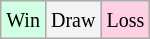<table class="wikitable">
<tr>
<td style="background-color: #d0ffe3;"><small>Win</small></td>
<td style="background-color: #f3f3f3;"><small>Draw</small></td>
<td style="background-color: #ffd0e3;"><small>Loss</small></td>
</tr>
</table>
